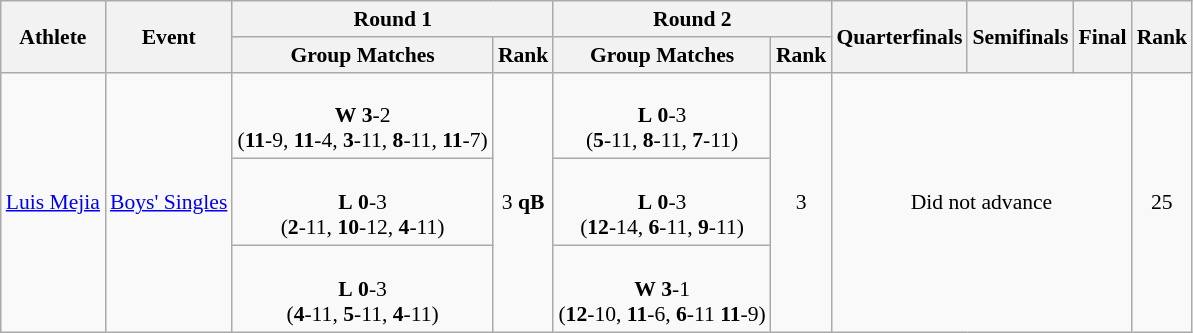<table class="wikitable" border="1" style="font-size:90%">
<tr>
<th rowspan=2>Athlete</th>
<th rowspan=2>Event</th>
<th colspan=2>Round 1</th>
<th colspan=2>Round 2</th>
<th rowspan=2>Quarterfinals</th>
<th rowspan=2>Semifinals</th>
<th rowspan=2>Final</th>
<th rowspan=2>Rank</th>
</tr>
<tr>
<th>Group Matches</th>
<th>Rank</th>
<th>Group Matches</th>
<th>Rank</th>
</tr>
<tr>
<td rowspan=3><a href='#'>Luis Mejia</a></td>
<td rowspan=3><a href='#'>Boys' Singles</a></td>
<td align=center> <br> <strong>W</strong> <strong>3</strong>-2 <br> (<strong>11</strong>-9, <strong>11</strong>-4, <strong>3</strong>-11, <strong>8</strong>-11, <strong>11</strong>-7)</td>
<td rowspan=3 align=center>3 <strong>qB</strong></td>
<td align=center> <br> <strong>L</strong> <strong>0</strong>-3 <br> (<strong>5</strong>-11, <strong>8</strong>-11, <strong>7</strong>-11)</td>
<td rowspan=3 align=center>3</td>
<td rowspan=3 colspan=3 align=center>Did not advance</td>
<td rowspan=3 align=center>25</td>
</tr>
<tr>
<td align=center> <br> <strong>L</strong> <strong>0</strong>-3 <br> (<strong>2</strong>-11, <strong>10</strong>-12, <strong>4</strong>-11)</td>
<td align=center> <br> <strong>L</strong> <strong>0</strong>-3 <br> (<strong>12</strong>-14, <strong>6</strong>-11, <strong>9</strong>-11)</td>
</tr>
<tr>
<td align=center> <br> <strong>L</strong> <strong>0</strong>-3 <br> (<strong>4</strong>-11, <strong>5</strong>-11, <strong>4</strong>-11)</td>
<td align=center> <br> <strong>W</strong> <strong>3</strong>-1 <br> (<strong>12</strong>-10, <strong>11</strong>-6, <strong>6</strong>-11 <strong>11</strong>-9)</td>
</tr>
</table>
